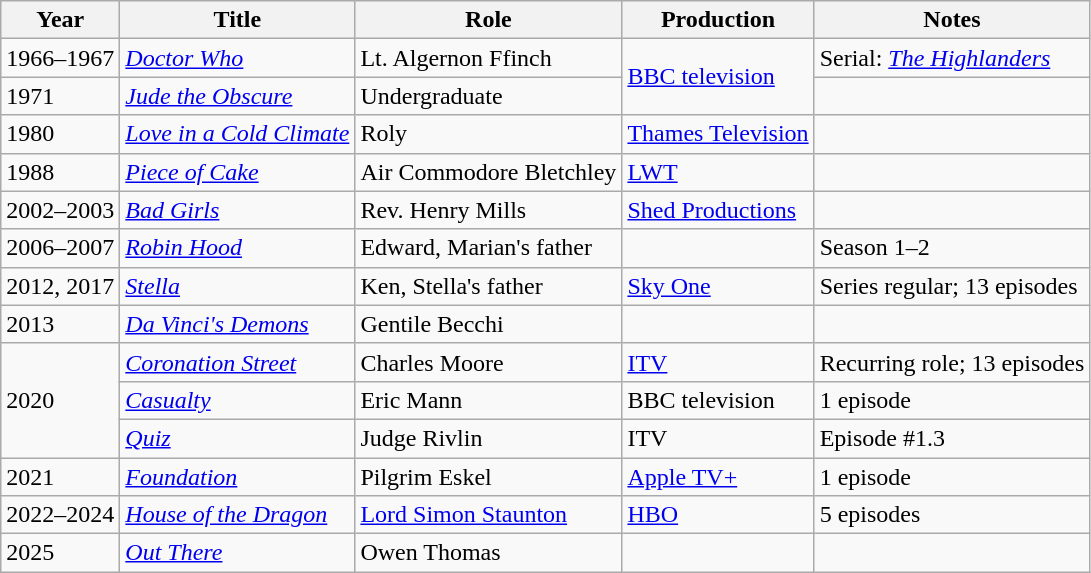<table class="wikitable">
<tr>
<th>Year</th>
<th>Title</th>
<th>Role</th>
<th>Production</th>
<th>Notes</th>
</tr>
<tr>
<td>1966–1967</td>
<td><em><a href='#'>Doctor Who</a></em></td>
<td>Lt.  Algernon Ffinch</td>
<td rowspan=2><a href='#'>BBC television</a></td>
<td>Serial: <em><a href='#'>The Highlanders</a></em></td>
</tr>
<tr>
<td>1971</td>
<td><em><a href='#'>Jude the Obscure</a></em></td>
<td>Undergraduate</td>
<td></td>
</tr>
<tr>
<td>1980</td>
<td><em><a href='#'>Love in a Cold Climate</a></em></td>
<td>Roly</td>
<td><a href='#'>Thames Television</a></td>
<td></td>
</tr>
<tr>
<td>1988</td>
<td><em><a href='#'>Piece of Cake</a></em></td>
<td>Air Commodore Bletchley</td>
<td><a href='#'>LWT</a></td>
<td></td>
</tr>
<tr>
<td>2002–2003</td>
<td><em><a href='#'>Bad Girls</a></em></td>
<td>Rev. Henry Mills</td>
<td><a href='#'>Shed Productions</a></td>
<td></td>
</tr>
<tr>
<td>2006–2007</td>
<td><em><a href='#'>Robin Hood</a></em></td>
<td>Edward, Marian's father</td>
<td></td>
<td>Season 1–2</td>
</tr>
<tr>
<td>2012, 2017</td>
<td><em><a href='#'>Stella</a></em></td>
<td>Ken, Stella's father</td>
<td><a href='#'>Sky One</a></td>
<td>Series regular; 13 episodes</td>
</tr>
<tr>
<td>2013</td>
<td><em><a href='#'>Da Vinci's Demons</a></em></td>
<td>Gentile Becchi</td>
<td></td>
<td></td>
</tr>
<tr>
<td rowspan=3>2020</td>
<td><em><a href='#'>Coronation Street</a></em></td>
<td>Charles Moore</td>
<td><a href='#'>ITV</a></td>
<td>Recurring role; 13 episodes</td>
</tr>
<tr>
<td><em><a href='#'>Casualty</a></em></td>
<td>Eric Mann</td>
<td>BBC television</td>
<td>1 episode</td>
</tr>
<tr>
<td><em><a href='#'>Quiz</a></em></td>
<td>Judge Rivlin</td>
<td>ITV</td>
<td>Episode #1.3</td>
</tr>
<tr>
<td>2021</td>
<td><em><a href='#'>Foundation</a></em></td>
<td>Pilgrim Eskel</td>
<td><a href='#'>Apple TV+</a></td>
<td>1 episode</td>
</tr>
<tr>
<td>2022–2024</td>
<td><em><a href='#'>House of the Dragon</a></em></td>
<td><a href='#'>Lord Simon Staunton</a></td>
<td><a href='#'>HBO</a></td>
<td>5 episodes</td>
</tr>
<tr>
<td>2025</td>
<td><em><a href='#'>Out There</a></em></td>
<td>Owen Thomas</td>
<td></td>
</tr>
</table>
